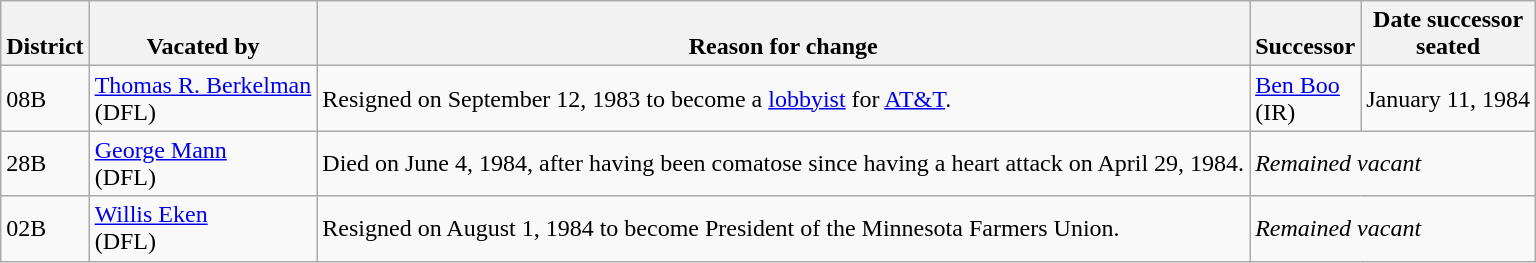<table class="wikitable sortable">
<tr style="vertical-align:bottom;">
<th>District</th>
<th>Vacated by</th>
<th>Reason for change</th>
<th>Successor</th>
<th>Date successor<br>seated</th>
</tr>
<tr>
<td>08B</td>
<td nowrap ><a href='#'>Thomas R. Berkelman</a><br>(DFL)</td>
<td>Resigned on September 12, 1983 to become a <a href='#'>lobbyist</a> for <a href='#'>AT&T</a>.</td>
<td nowrap ><a href='#'>Ben Boo</a><br>(IR)</td>
<td>January 11, 1984</td>
</tr>
<tr>
<td>28B</td>
<td nowrap ><a href='#'>George Mann</a><br>(DFL)</td>
<td>Died on June 4, 1984, after having been comatose since having a heart attack on April 29, 1984.</td>
<td colspan="2"><em>Remained vacant</em></td>
</tr>
<tr>
<td>02B</td>
<td nowrap ><a href='#'>Willis Eken</a><br>(DFL)</td>
<td>Resigned on August 1, 1984 to become President of the Minnesota Farmers Union.</td>
<td colspan="2"><em>Remained vacant</em></td>
</tr>
</table>
